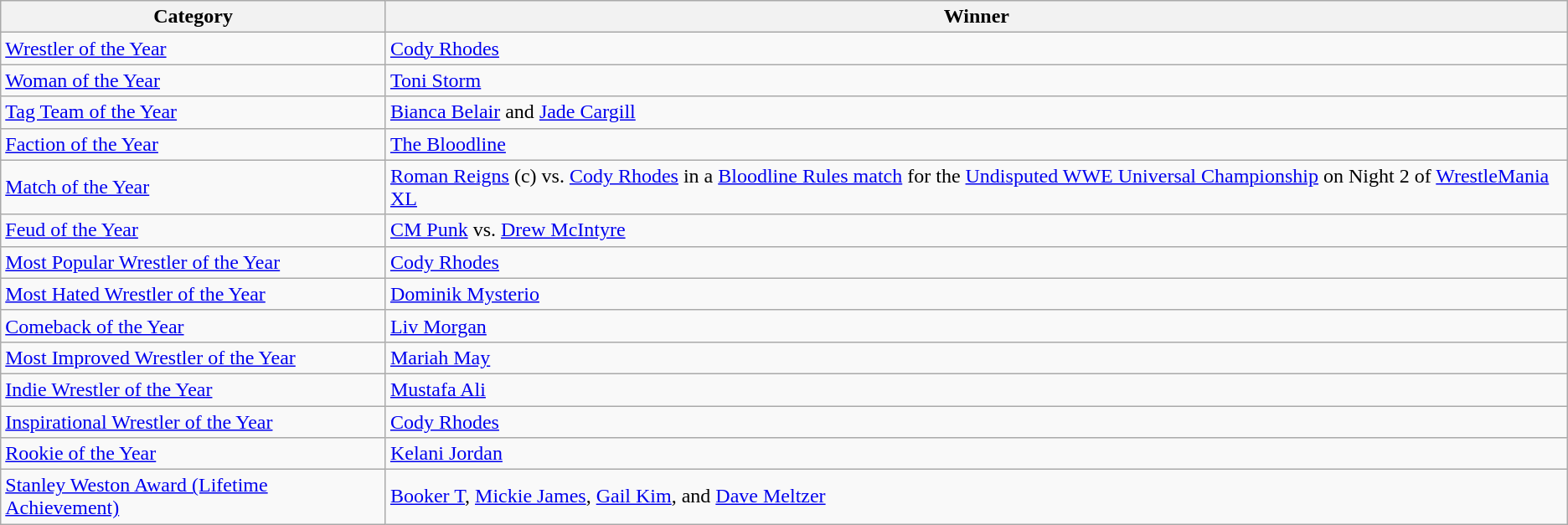<table class="wikitable">
<tr>
<th>Category</th>
<th>Winner</th>
</tr>
<tr>
<td><a href='#'>Wrestler of the Year</a></td>
<td><a href='#'>Cody Rhodes</a></td>
</tr>
<tr>
<td><a href='#'>Woman of the Year</a></td>
<td><a href='#'>Toni Storm</a></td>
</tr>
<tr>
<td><a href='#'>Tag Team of the Year</a></td>
<td><a href='#'>Bianca Belair</a> and <a href='#'>Jade Cargill</a></td>
</tr>
<tr>
<td><a href='#'>Faction of the Year</a></td>
<td><a href='#'>The Bloodline</a></td>
</tr>
<tr>
<td><a href='#'>Match of the Year</a></td>
<td><a href='#'>Roman Reigns</a> (c) vs. <a href='#'>Cody Rhodes</a> in a <a href='#'>Bloodline Rules match</a> for the <a href='#'>Undisputed WWE Universal Championship</a> on Night 2 of <a href='#'>WrestleMania XL</a></td>
</tr>
<tr>
<td><a href='#'>Feud of the Year</a></td>
<td><a href='#'>CM Punk</a> vs. <a href='#'>Drew McIntyre</a></td>
</tr>
<tr>
<td><a href='#'>Most Popular Wrestler of the Year</a></td>
<td><a href='#'>Cody Rhodes</a></td>
</tr>
<tr>
<td><a href='#'>Most Hated Wrestler of the Year</a></td>
<td><a href='#'>Dominik Mysterio</a></td>
</tr>
<tr>
<td><a href='#'>Comeback of the Year</a></td>
<td><a href='#'>Liv Morgan</a></td>
</tr>
<tr>
<td><a href='#'>Most Improved Wrestler of the Year</a></td>
<td><a href='#'>Mariah May</a></td>
</tr>
<tr>
<td><a href='#'>Indie Wrestler of the Year</a></td>
<td><a href='#'>Mustafa Ali</a></td>
</tr>
<tr>
<td><a href='#'>Inspirational Wrestler of the Year</a></td>
<td><a href='#'>Cody Rhodes</a></td>
</tr>
<tr>
<td><a href='#'>Rookie of the Year</a></td>
<td><a href='#'>Kelani Jordan</a></td>
</tr>
<tr>
<td><a href='#'>Stanley Weston Award (Lifetime Achievement)</a></td>
<td><a href='#'>Booker T</a>, <a href='#'>Mickie James</a>, <a href='#'>Gail Kim</a>, and <a href='#'>Dave Meltzer</a></td>
</tr>
</table>
